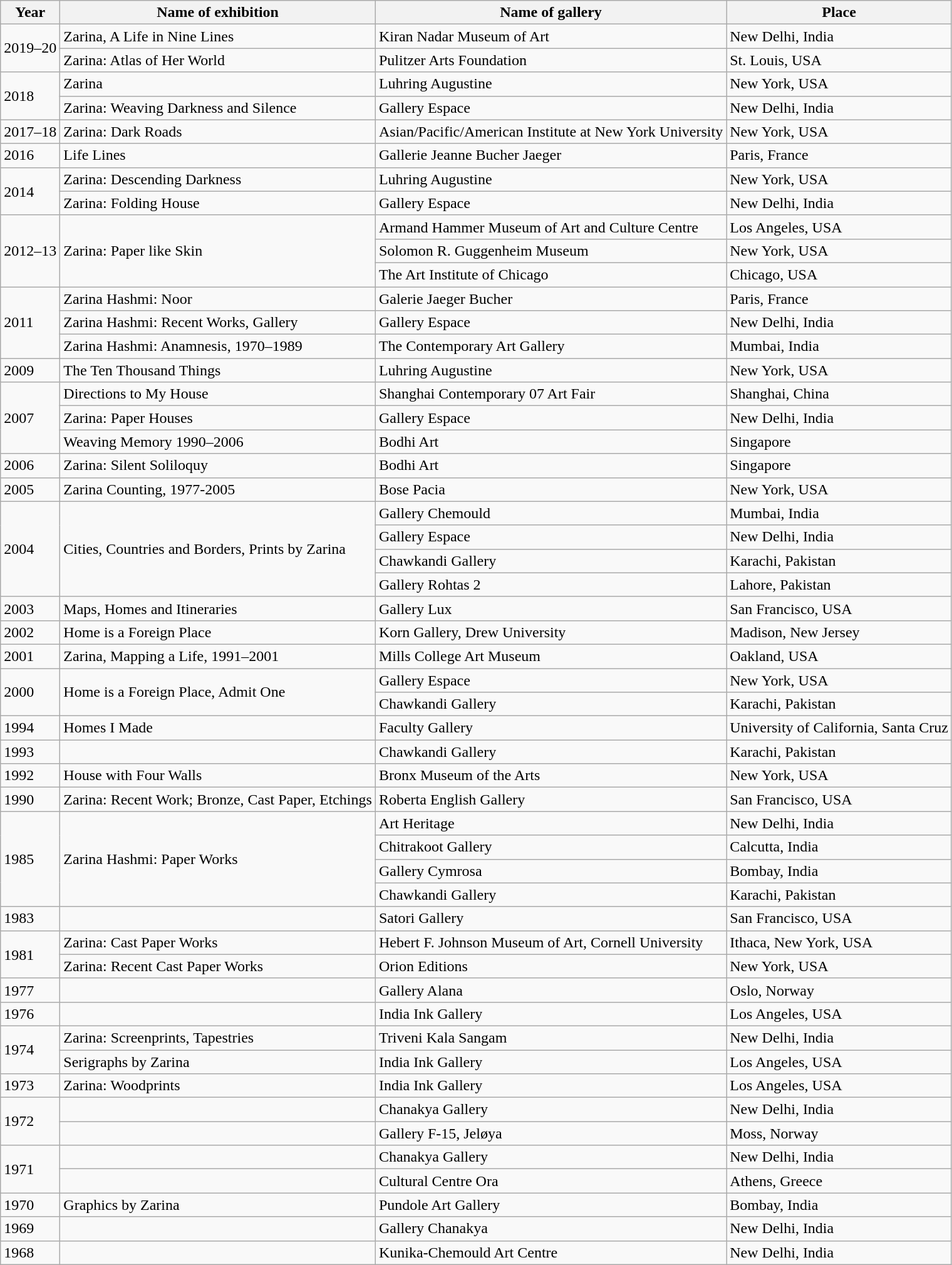<table class="wikitable">
<tr>
<th>Year</th>
<th>Name of exhibition</th>
<th>Name of gallery</th>
<th>Place</th>
</tr>
<tr>
<td rowspan="2">2019–20</td>
<td>Zarina, A Life in Nine Lines</td>
<td>Kiran Nadar Museum of Art</td>
<td>New Delhi, India</td>
</tr>
<tr>
<td>Zarina: Atlas of Her World</td>
<td>Pulitzer Arts Foundation</td>
<td>St. Louis, USA</td>
</tr>
<tr>
<td rowspan="2">2018</td>
<td>Zarina</td>
<td>Luhring Augustine</td>
<td>New York, USA</td>
</tr>
<tr>
<td>Zarina: Weaving Darkness and Silence</td>
<td>Gallery Espace</td>
<td>New Delhi, India</td>
</tr>
<tr>
<td>2017–18</td>
<td>Zarina: Dark Roads</td>
<td>Asian/Pacific/American Institute at New York University</td>
<td>New York, USA</td>
</tr>
<tr>
<td>2016</td>
<td>Life Lines</td>
<td>Gallerie Jeanne Bucher Jaeger</td>
<td>Paris, France</td>
</tr>
<tr>
<td rowspan="2">2014</td>
<td>Zarina: Descending Darkness</td>
<td>Luhring Augustine</td>
<td>New York, USA</td>
</tr>
<tr>
<td>Zarina: Folding House</td>
<td>Gallery Espace</td>
<td>New Delhi, India</td>
</tr>
<tr>
<td rowspan="3">2012–13</td>
<td rowspan="3">Zarina: Paper like Skin</td>
<td>Armand Hammer Museum of Art and Culture Centre</td>
<td>Los Angeles, USA</td>
</tr>
<tr>
<td>Solomon R. Guggenheim Museum</td>
<td>New York, USA</td>
</tr>
<tr>
<td>The Art Institute of Chicago</td>
<td>Chicago, USA</td>
</tr>
<tr>
<td rowspan="3">2011</td>
<td>Zarina Hashmi: Noor</td>
<td>Galerie Jaeger Bucher</td>
<td>Paris, France</td>
</tr>
<tr>
<td>Zarina Hashmi: Recent Works, Gallery</td>
<td>Gallery Espace</td>
<td>New Delhi, India</td>
</tr>
<tr>
<td>Zarina Hashmi: Anamnesis, 1970–1989</td>
<td>The Contemporary Art Gallery</td>
<td>Mumbai, India</td>
</tr>
<tr>
<td>2009</td>
<td>The Ten Thousand Things</td>
<td>Luhring Augustine</td>
<td>New York, USA</td>
</tr>
<tr>
<td rowspan="3">2007</td>
<td>Directions to My House</td>
<td>Shanghai Contemporary 07 Art Fair</td>
<td>Shanghai, China</td>
</tr>
<tr>
<td>Zarina: Paper Houses</td>
<td>Gallery Espace</td>
<td>New Delhi, India</td>
</tr>
<tr>
<td>Weaving Memory 1990–2006</td>
<td>Bodhi Art</td>
<td>Singapore</td>
</tr>
<tr>
<td>2006</td>
<td>Zarina: Silent Soliloquy</td>
<td>Bodhi Art</td>
<td>Singapore</td>
</tr>
<tr>
<td>2005</td>
<td>Zarina Counting, 1977-2005</td>
<td>Bose Pacia</td>
<td>New York, USA</td>
</tr>
<tr>
<td rowspan="4">2004</td>
<td rowspan="4">Cities, Countries and Borders, Prints by Zarina</td>
<td>Gallery Chemould</td>
<td>Mumbai, India</td>
</tr>
<tr>
<td>Gallery Espace</td>
<td>New Delhi, India</td>
</tr>
<tr>
<td>Chawkandi Gallery</td>
<td>Karachi, Pakistan</td>
</tr>
<tr>
<td>Gallery Rohtas 2</td>
<td>Lahore, Pakistan</td>
</tr>
<tr>
<td>2003</td>
<td>Maps, Homes and Itineraries</td>
<td>Gallery Lux</td>
<td>San Francisco, USA</td>
</tr>
<tr>
<td>2002</td>
<td>Home is a Foreign Place</td>
<td>Korn Gallery, Drew University</td>
<td>Madison, New Jersey</td>
</tr>
<tr>
<td>2001</td>
<td>Zarina, Mapping a Life, 1991–2001</td>
<td>Mills College Art Museum</td>
<td>Oakland, USA</td>
</tr>
<tr>
<td rowspan="2">2000</td>
<td rowspan="2">Home is a Foreign Place, Admit One</td>
<td>Gallery Espace</td>
<td>New York, USA</td>
</tr>
<tr>
<td>Chawkandi Gallery</td>
<td>Karachi, Pakistan</td>
</tr>
<tr>
<td>1994</td>
<td>Homes I Made</td>
<td>Faculty Gallery</td>
<td>University of California, Santa Cruz</td>
</tr>
<tr>
<td>1993</td>
<td></td>
<td>Chawkandi Gallery</td>
<td>Karachi, Pakistan</td>
</tr>
<tr>
<td>1992</td>
<td>House with Four Walls</td>
<td>Bronx Museum of the Arts</td>
<td>New York, USA</td>
</tr>
<tr>
<td>1990</td>
<td>Zarina: Recent Work; Bronze, Cast Paper, Etchings</td>
<td>Roberta English Gallery</td>
<td>San Francisco, USA</td>
</tr>
<tr>
<td rowspan="4">1985</td>
<td rowspan="4">Zarina Hashmi: Paper Works</td>
<td>Art Heritage</td>
<td>New Delhi, India</td>
</tr>
<tr>
<td>Chitrakoot Gallery</td>
<td>Calcutta, India</td>
</tr>
<tr>
<td>Gallery Cymrosa</td>
<td>Bombay, India</td>
</tr>
<tr>
<td>Chawkandi Gallery</td>
<td>Karachi, Pakistan</td>
</tr>
<tr>
<td>1983</td>
<td></td>
<td>Satori Gallery</td>
<td>San Francisco, USA</td>
</tr>
<tr>
<td rowspan="2">1981</td>
<td>Zarina: Cast Paper Works</td>
<td>Hebert F. Johnson Museum of Art, Cornell University</td>
<td>Ithaca, New York, USA</td>
</tr>
<tr>
<td>Zarina: Recent Cast Paper Works</td>
<td>Orion Editions</td>
<td>New York, USA</td>
</tr>
<tr>
<td>1977</td>
<td></td>
<td>Gallery Alana</td>
<td>Oslo, Norway</td>
</tr>
<tr>
<td>1976</td>
<td></td>
<td>India Ink Gallery</td>
<td>Los Angeles, USA</td>
</tr>
<tr>
<td rowspan="2">1974</td>
<td>Zarina: Screenprints, Tapestries</td>
<td>Triveni Kala Sangam</td>
<td>New Delhi, India</td>
</tr>
<tr>
<td>Serigraphs by Zarina</td>
<td>India Ink Gallery</td>
<td>Los Angeles, USA</td>
</tr>
<tr>
<td>1973</td>
<td>Zarina: Woodprints</td>
<td>India Ink Gallery</td>
<td>Los Angeles, USA</td>
</tr>
<tr>
<td rowspan="2">1972</td>
<td></td>
<td>Chanakya Gallery</td>
<td>New Delhi, India</td>
</tr>
<tr>
<td></td>
<td>Gallery F-15, Jeløya</td>
<td>Moss, Norway</td>
</tr>
<tr>
<td rowspan="2">1971</td>
<td></td>
<td>Chanakya Gallery</td>
<td>New Delhi, India</td>
</tr>
<tr>
<td></td>
<td>Cultural Centre Ora</td>
<td>Athens, Greece</td>
</tr>
<tr>
<td>1970</td>
<td>Graphics by Zarina</td>
<td>Pundole Art Gallery</td>
<td>Bombay, India</td>
</tr>
<tr>
<td>1969</td>
<td></td>
<td>Gallery Chanakya</td>
<td>New Delhi, India</td>
</tr>
<tr>
<td>1968</td>
<td></td>
<td>Kunika-Chemould Art Centre</td>
<td>New Delhi, India</td>
</tr>
</table>
